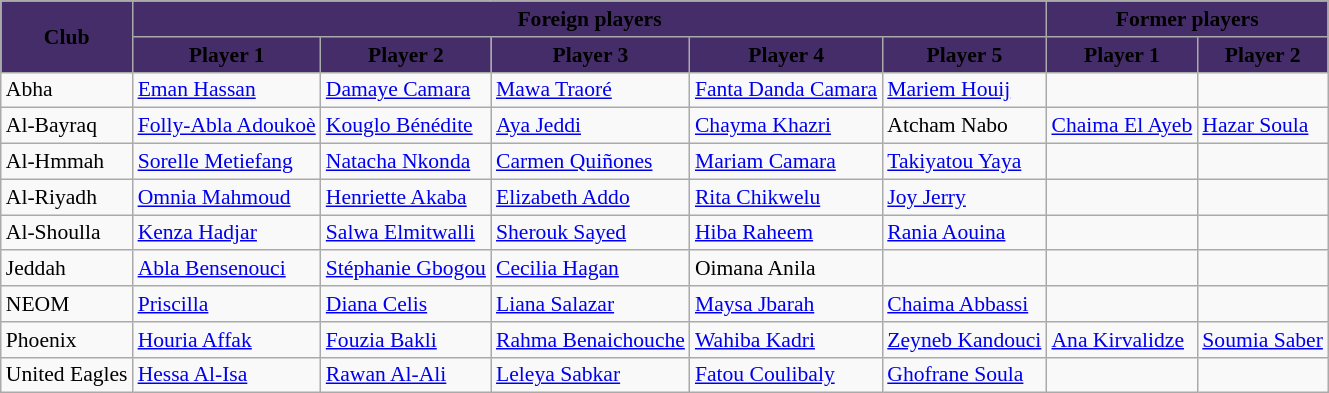<table class="wikitable" style="text-align: left; font-size:90%">
<tr>
<th rowspan=2 style="background-color:#452d69;"><span>Club</span></th>
<th colspan=5 style="background-color:#452d69;"><span>Foreign <span>players</span></span></th>
<th colspan=2 style="background-color:#452d69;"><span>Former players</span></th>
</tr>
<tr>
<th style="background-color:#452d69;"><span>Player 1</span></th>
<th style="background-color:#452d69;"><span>Player 2</span></th>
<th style="background-color:#452d69;"><span>Player 3</span></th>
<th style="background-color:#452d69;"><span>Player 4</span></th>
<th style="background-color:#452d69;"><span>Player 5</span></th>
<th style="background-color:#452d69;"><span>Player 1</span></th>
<th style="background-color:#452d69;"><span>Player 2</span></th>
</tr>
<tr>
<td>Abha</td>
<td> <a href='#'>Eman Hassan</a></td>
<td> <a href='#'>Damaye Camara</a></td>
<td> <a href='#'>Mawa Traoré</a></td>
<td> <a href='#'>Fanta Danda Camara</a></td>
<td> <a href='#'>Mariem Houij</a></td>
<td></td>
<td></td>
</tr>
<tr>
<td>Al-Bayraq</td>
<td> <a href='#'>Folly-Abla Adoukoè</a></td>
<td> <a href='#'>Kouglo Bénédite</a></td>
<td> <a href='#'>Aya Jeddi</a></td>
<td> <a href='#'>Chayma Khazri</a></td>
<td> Atcham Nabo</td>
<td> <a href='#'>Chaima El Ayeb</a></td>
<td> <a href='#'>Hazar Soula</a></td>
</tr>
<tr>
<td>Al-Hmmah</td>
<td> <a href='#'>Sorelle Metiefang</a></td>
<td> <a href='#'>Natacha Nkonda</a></td>
<td> <a href='#'>Carmen Quiñones</a></td>
<td> <a href='#'>Mariam Camara</a></td>
<td> <a href='#'>Takiyatou Yaya</a></td>
<td></td>
<td></td>
</tr>
<tr>
<td>Al-Riyadh</td>
<td> <a href='#'>Omnia Mahmoud</a></td>
<td> <a href='#'>Henriette Akaba</a></td>
<td> <a href='#'>Elizabeth Addo</a></td>
<td> <a href='#'>Rita Chikwelu</a></td>
<td> <a href='#'>Joy Jerry</a></td>
<td></td>
<td></td>
</tr>
<tr>
<td>Al-Shoulla</td>
<td> <a href='#'>Kenza Hadjar</a></td>
<td> <a href='#'>Salwa Elmitwalli</a></td>
<td> <a href='#'>Sherouk Sayed</a></td>
<td> <a href='#'>Hiba Raheem</a></td>
<td> <a href='#'>Rania Aouina</a></td>
<td></td>
<td></td>
</tr>
<tr>
<td>Jeddah</td>
<td> <a href='#'>Abla Bensenouci</a></td>
<td> <a href='#'>Stéphanie Gbogou</a></td>
<td> <a href='#'>Cecilia Hagan</a></td>
<td> Oimana Anila</td>
<td></td>
<td></td>
<td></td>
</tr>
<tr>
<td>NEOM</td>
<td> <a href='#'>Priscilla</a></td>
<td> <a href='#'>Diana Celis</a></td>
<td> <a href='#'>Liana Salazar</a></td>
<td> <a href='#'>Maysa Jbarah</a></td>
<td> <a href='#'>Chaima Abbassi</a></td>
<td></td>
<td></td>
</tr>
<tr>
<td>Phoenix</td>
<td> <a href='#'>Houria Affak</a></td>
<td> <a href='#'>Fouzia Bakli</a></td>
<td> <a href='#'>Rahma Benaichouche</a></td>
<td> <a href='#'>Wahiba Kadri</a></td>
<td> <a href='#'>Zeyneb Kandouci</a></td>
<td> <a href='#'>Ana Kirvalidze</a></td>
<td> <a href='#'>Soumia Saber</a></td>
</tr>
<tr>
<td>United Eagles</td>
<td> <a href='#'>Hessa Al-Isa</a></td>
<td> <a href='#'>Rawan Al-Ali</a></td>
<td> <a href='#'>Leleya Sabkar</a></td>
<td> <a href='#'>Fatou Coulibaly</a></td>
<td> <a href='#'>Ghofrane Soula</a></td>
<td></td>
<td></td>
</tr>
</table>
